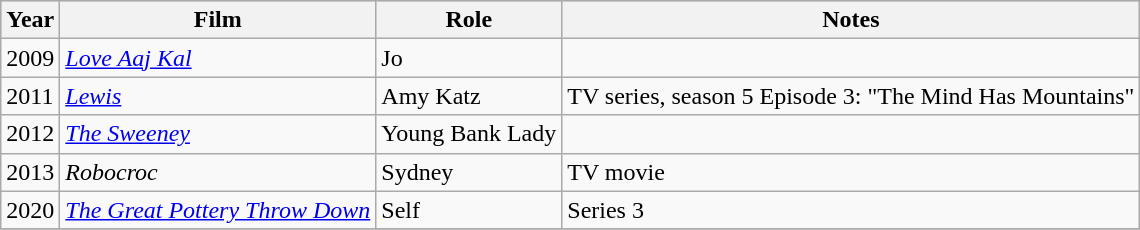<table class="wikitable">
<tr style="background:#CCC; text-align:center;">
<th>Year</th>
<th>Film</th>
<th>Role</th>
<th>Notes</th>
</tr>
<tr>
<td>2009</td>
<td><em><a href='#'>Love Aaj Kal</a></em></td>
<td>Jo</td>
<td></td>
</tr>
<tr>
<td>2011</td>
<td><em><a href='#'>Lewis</a></em></td>
<td>Amy Katz</td>
<td>TV series, season 5 Episode 3: "The Mind Has Mountains"</td>
</tr>
<tr>
<td>2012</td>
<td><em><a href='#'>The Sweeney</a></em></td>
<td>Young Bank Lady</td>
<td></td>
</tr>
<tr>
<td>2013</td>
<td><em>Robocroc</em></td>
<td>Sydney</td>
<td>TV movie</td>
</tr>
<tr>
<td>2020</td>
<td><em><a href='#'>The Great Pottery Throw Down</a></em></td>
<td>Self</td>
<td>Series 3</td>
</tr>
<tr>
</tr>
</table>
